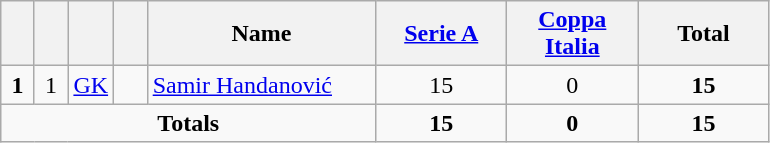<table class="wikitable" style="text-align:center">
<tr>
<th width=15></th>
<th width=15></th>
<th width=15></th>
<th width=15></th>
<th width=145>Name</th>
<th width=80><a href='#'>Serie A</a></th>
<th width=80><a href='#'>Coppa Italia</a></th>
<th width=80>Total</th>
</tr>
<tr>
<td><strong>1</strong></td>
<td>1</td>
<td><a href='#'>GK</a></td>
<td></td>
<td align=left><a href='#'>Samir Handanović</a></td>
<td>15</td>
<td>0</td>
<td><strong>15</strong></td>
</tr>
<tr>
<td colspan=5><strong>Totals</strong></td>
<td><strong>15</strong></td>
<td><strong>0</strong></td>
<td><strong>15</strong></td>
</tr>
</table>
